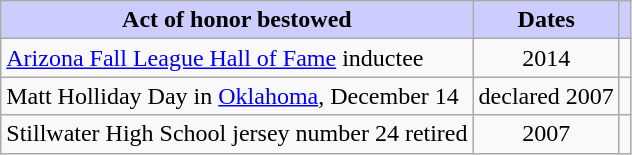<table class="wikitable">
<tr>
<th style="background:#ccf;">Act of honor bestowed</th>
<th style="background:#ccf;">Dates</th>
<th style="background:#ccf;"></th>
</tr>
<tr>
<td><a href='#'>Arizona Fall League Hall of Fame</a> inductee</td>
<td style="text-align:center;">2014</td>
<td></td>
</tr>
<tr>
<td>Matt Holliday Day in <a href='#'>Oklahoma</a>, December 14</td>
<td style="text-align:center;">declared 2007</td>
<td></td>
</tr>
<tr>
<td>Stillwater High School jersey number 24 retired</td>
<td style="text-align:center;">2007</td>
<td></td>
</tr>
</table>
